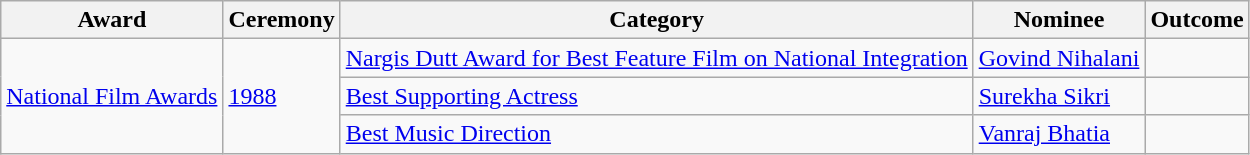<table class="wikitable">
<tr>
<th>Award</th>
<th>Ceremony</th>
<th>Category</th>
<th>Nominee</th>
<th>Outcome</th>
</tr>
<tr>
<td rowspan="3"><a href='#'>National Film Awards</a></td>
<td rowspan="3"><a href='#'>1988</a></td>
<td><a href='#'>Nargis Dutt Award for Best Feature Film on National Integration</a></td>
<td><a href='#'>Govind Nihalani</a></td>
<td></td>
</tr>
<tr>
<td><a href='#'>Best Supporting Actress</a></td>
<td><a href='#'>Surekha Sikri</a></td>
<td></td>
</tr>
<tr>
<td><a href='#'>Best Music Direction</a></td>
<td><a href='#'>Vanraj Bhatia</a></td>
<td></td>
</tr>
</table>
